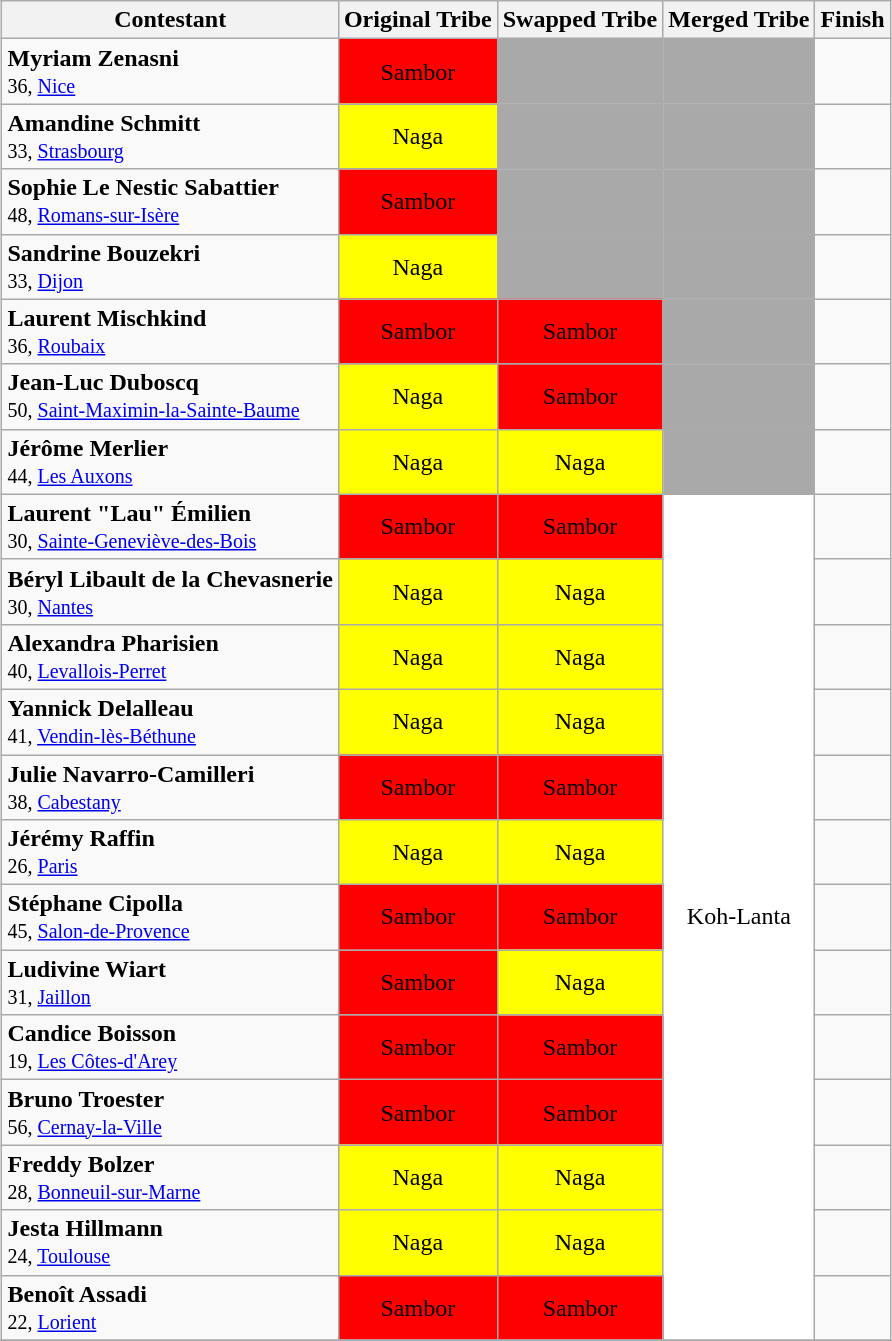<table class="wikitable" style="margin:auto; text-align:center">
<tr>
<th>Contestant</th>
<th>Original Tribe</th>
<th>Swapped Tribe</th>
<th>Merged Tribe</th>
<th>Finish</th>
</tr>
<tr>
<td align="left"><strong>Myriam Zenasni</strong><br><small>36, <a href='#'>Nice</a></small></td>
<td bgcolor="red">Sambor</td>
<td bgcolor="darkgrey"></td>
<td bgcolor="darkgrey"></td>
<td></td>
</tr>
<tr>
<td align="left"><strong>Amandine Schmitt</strong><br><small>33, <a href='#'>Strasbourg</a></small></td>
<td bgcolor="yellow">Naga</td>
<td bgcolor="darkgrey"></td>
<td bgcolor="darkgrey"></td>
<td></td>
</tr>
<tr>
<td align="left"><strong>Sophie Le Nestic Sabattier</strong><br><small>48, <a href='#'>Romans-sur-Isère</a></small></td>
<td bgcolor="red">Sambor</td>
<td bgcolor="darkgrey"></td>
<td bgcolor="darkgrey"></td>
<td></td>
</tr>
<tr>
<td align="left"><strong>Sandrine Bouzekri</strong><br><small>33, <a href='#'>Dijon</a></small></td>
<td bgcolor="yellow">Naga</td>
<td bgcolor="darkgrey"></td>
<td bgcolor="darkgrey"></td>
<td></td>
</tr>
<tr>
<td align="left"><strong>Laurent Mischkind</strong><br><small>36, <a href='#'>Roubaix</a></small></td>
<td bgcolor="red">Sambor</td>
<td bgcolor="red">Sambor</td>
<td bgcolor="darkgrey"></td>
<td></td>
</tr>
<tr>
<td align="left"><strong>Jean-Luc Duboscq</strong><br><small>50, <a href='#'>Saint-Maximin-la-Sainte-Baume</a></small></td>
<td bgcolor="yellow">Naga</td>
<td bgcolor="red">Sambor</td>
<td bgcolor="darkgrey"></td>
<td></td>
</tr>
<tr>
<td align="left"><strong>Jérôme Merlier</strong><br><small>44, <a href='#'>Les Auxons</a></small></td>
<td bgcolor="yellow">Naga</td>
<td bgcolor="yellow">Naga</td>
<td bgcolor="darkgrey"></td>
<td></td>
</tr>
<tr>
<td align="left"><strong>Laurent "Lau" Émilien</strong><br><small>30, <a href='#'>Sainte-Geneviève-des-Bois</a></small></td>
<td bgcolor="red">Sambor</td>
<td bgcolor="red">Sambor</td>
<td bgcolor="white" rowspan="13">Koh-Lanta</td>
<td></td>
</tr>
<tr>
<td align="left"><strong>Béryl Libault de la Chevasnerie</strong><br><small>30, <a href='#'>Nantes</a></small></td>
<td bgcolor="yellow">Naga</td>
<td bgcolor="yellow">Naga</td>
<td></td>
</tr>
<tr>
<td align="left"><strong>Alexandra Pharisien</strong><br><small>40, <a href='#'>Levallois-Perret</a></small></td>
<td bgcolor="yellow">Naga</td>
<td bgcolor="yellow">Naga</td>
<td></td>
</tr>
<tr>
<td align="left"><strong>Yannick Delalleau</strong><br><small>41, <a href='#'>Vendin-lès-Béthune</a></small></td>
<td bgcolor="yellow">Naga</td>
<td bgcolor="yellow">Naga</td>
<td></td>
</tr>
<tr>
<td align="left"><strong>Julie Navarro-Camilleri</strong><br><small>38, <a href='#'>Cabestany</a></small></td>
<td bgcolor="red">Sambor</td>
<td bgcolor="red">Sambor</td>
<td></td>
</tr>
<tr>
<td align="left"><strong>Jérémy Raffin</strong><br><small>26, <a href='#'>Paris</a></small></td>
<td bgcolor="yellow">Naga</td>
<td bgcolor="yellow">Naga</td>
<td></td>
</tr>
<tr>
<td align="left"><strong>Stéphane Cipolla</strong><br><small>45, <a href='#'>Salon-de-Provence</a></small></td>
<td bgcolor="red">Sambor</td>
<td bgcolor="red">Sambor</td>
<td></td>
</tr>
<tr>
<td align="left"><strong>Ludivine Wiart</strong><br><small>31, <a href='#'>Jaillon</a></small></td>
<td bgcolor="red">Sambor</td>
<td bgcolor="yellow">Naga</td>
<td></td>
</tr>
<tr>
<td align="left"><strong>Candice Boisson</strong><br><small>19, <a href='#'>Les Côtes-d'Arey</a></small></td>
<td bgcolor="red">Sambor</td>
<td bgcolor="red">Sambor</td>
<td></td>
</tr>
<tr>
<td align="left"><strong>Bruno Troester</strong><br><small>56, <a href='#'>Cernay-la-Ville</a></small></td>
<td bgcolor="red">Sambor</td>
<td bgcolor="red">Sambor</td>
<td></td>
</tr>
<tr>
<td align="left"><strong>Freddy Bolzer</strong><br><small>28, <a href='#'>Bonneuil-sur-Marne</a></small></td>
<td bgcolor="yellow">Naga</td>
<td bgcolor="yellow">Naga</td>
<td></td>
</tr>
<tr>
<td align="left"><strong>Jesta Hillmann</strong><br><small>24, <a href='#'>Toulouse</a></small></td>
<td bgcolor="yellow">Naga</td>
<td bgcolor="yellow">Naga</td>
<td></td>
</tr>
<tr>
<td align="left"><strong>Benoît Assadi</strong><br><small>22, <a href='#'>Lorient</a></small></td>
<td bgcolor="red">Sambor</td>
<td bgcolor="red">Sambor</td>
<td></td>
</tr>
<tr>
</tr>
</table>
